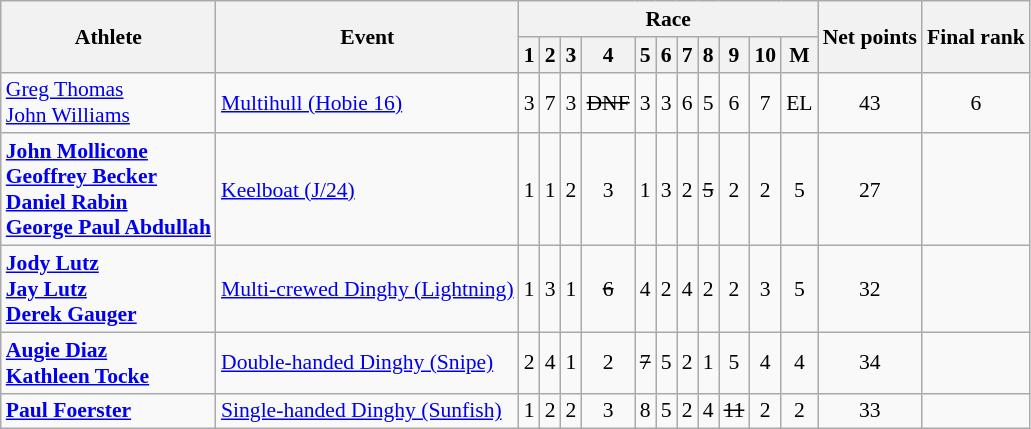<table class="wikitable" style="font-size:90%">
<tr>
<th rowspan=2>Athlete</th>
<th rowspan=2>Event</th>
<th colspan=11>Race</th>
<th rowspan=2>Net points</th>
<th rowspan=2>Final rank</th>
</tr>
<tr>
<th>1</th>
<th>2</th>
<th>3</th>
<th>4</th>
<th>5</th>
<th>6</th>
<th>7</th>
<th>8</th>
<th>9</th>
<th>10</th>
<th>M</th>
</tr>
<tr align=center>
<td align=left><a href='#'>Greg Thomas</a><br><a href='#'>John Williams</a></td>
<td align=left><a href='#'>Multihull (Hobie 16)</a></td>
<td>3</td>
<td>7</td>
<td>3</td>
<td><s>DNF</s></td>
<td>3</td>
<td>3</td>
<td>6</td>
<td>5</td>
<td>6</td>
<td>7</td>
<td>EL</td>
<td>43</td>
<td>6</td>
</tr>
<tr align=center>
<td align=left><strong><a href='#'>John Mollicone</a><br><a href='#'>Geoffrey Becker</a><br><a href='#'>Daniel Rabin</a><br><a href='#'>George Paul Abdullah</a></strong></td>
<td align=left><a href='#'>Keelboat (J/24)</a></td>
<td>1</td>
<td>1</td>
<td>2</td>
<td>3</td>
<td>1</td>
<td>3</td>
<td>2</td>
<td><s>5</s></td>
<td>2</td>
<td>2</td>
<td>5</td>
<td>27</td>
<td></td>
</tr>
<tr align=center>
<td align=left><strong><a href='#'>Jody Lutz</a><br><a href='#'>Jay Lutz</a><br><a href='#'>Derek Gauger</a></strong></td>
<td align=left><a href='#'>Multi-crewed Dinghy (Lightning)</a></td>
<td>1</td>
<td>3</td>
<td>1</td>
<td><s>6</s></td>
<td>4</td>
<td>2</td>
<td>4</td>
<td>2</td>
<td>2</td>
<td>3</td>
<td>5</td>
<td>32</td>
<td></td>
</tr>
<tr align=center>
<td align=left><strong><a href='#'>Augie Diaz</a><br><a href='#'>Kathleen Tocke</a></strong></td>
<td align=left><a href='#'>Double-handed Dinghy (Snipe)</a></td>
<td>2</td>
<td>4</td>
<td>1</td>
<td>2</td>
<td><s>7</s></td>
<td>5</td>
<td>2</td>
<td>1</td>
<td>5</td>
<td>4</td>
<td>4</td>
<td>34</td>
<td></td>
</tr>
<tr align=center>
<td align=left><strong><a href='#'>Paul Foerster</a></strong></td>
<td align=left><a href='#'>Single-handed Dinghy (Sunfish)</a></td>
<td>1</td>
<td>2</td>
<td>2</td>
<td>3</td>
<td>8</td>
<td>5</td>
<td>2</td>
<td>4</td>
<td><s>11</s></td>
<td>2</td>
<td>2</td>
<td>33</td>
<td></td>
</tr>
</table>
